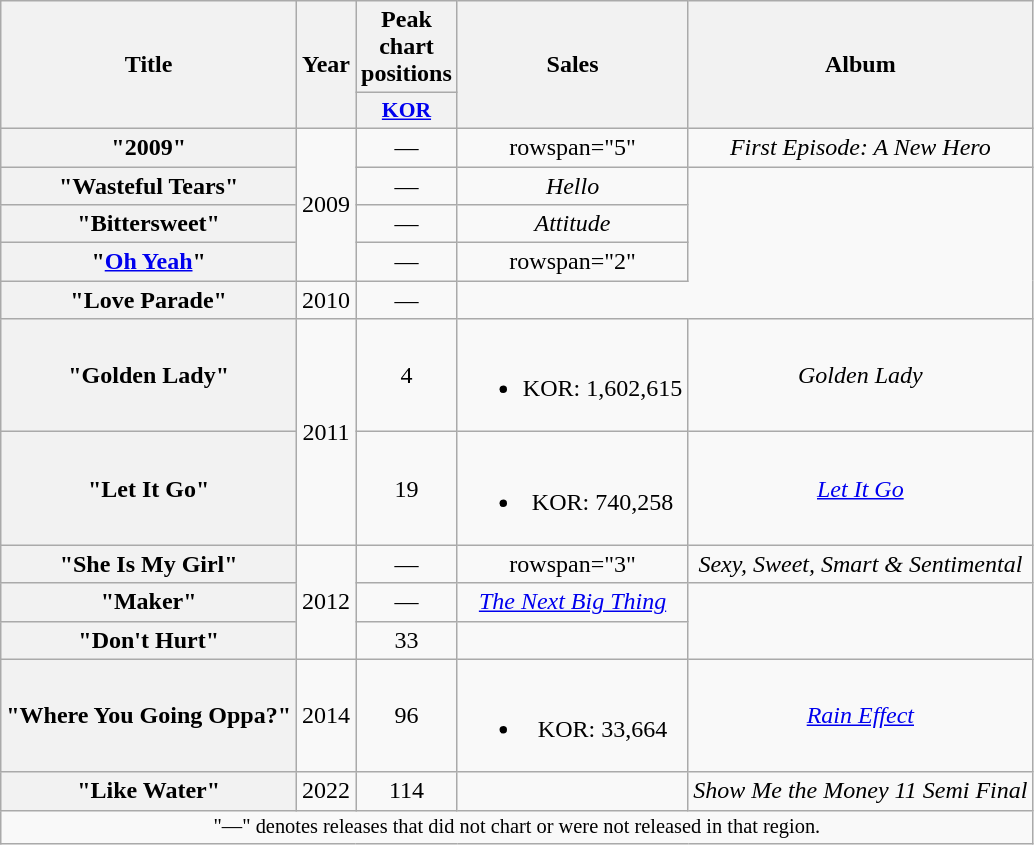<table class="wikitable plainrowheaders" style="text-align:center;">
<tr>
<th scope="col" rowspan="2">Title</th>
<th scope="col" rowspan="2">Year</th>
<th scope="col" colspan="1">Peak chart positions</th>
<th scope="col" rowspan="2">Sales<br></th>
<th scope="col" rowspan="2">Album</th>
</tr>
<tr>
<th scope="col" style="font-size:90%; width:3em"><a href='#'>KOR</a><br></th>
</tr>
<tr>
<th scope="row">"2009" </th>
<td rowspan="4">2009</td>
<td>—</td>
<td>rowspan="5" </td>
<td><em>First Episode: A New Hero</em></td>
</tr>
<tr>
<th scope="row">"Wasteful Tears" </th>
<td>—</td>
<td><em>Hello</em></td>
</tr>
<tr>
<th scope="row">"Bittersweet" </th>
<td>—</td>
<td><em>Attitude</em></td>
</tr>
<tr>
<th scope="row">"<a href='#'>Oh Yeah</a>" </th>
<td>—</td>
<td>rowspan="2" </td>
</tr>
<tr>
<th scope="row">"Love Parade" </th>
<td>2010</td>
<td>—</td>
</tr>
<tr>
<th scope="row">"Golden Lady" </th>
<td rowspan="2">2011</td>
<td>4</td>
<td><br><ul><li>KOR: 1,602,615</li></ul></td>
<td><em>Golden Lady</em></td>
</tr>
<tr>
<th scope="row">"Let It Go" </th>
<td>19</td>
<td><br><ul><li>KOR: 740,258</li></ul></td>
<td><em><a href='#'>Let It Go</a></em></td>
</tr>
<tr>
<th scope="row">"She Is My Girl" </th>
<td rowspan="3">2012</td>
<td>—</td>
<td>rowspan="3" </td>
<td><em>Sexy, Sweet, Smart & Sentimental</em></td>
</tr>
<tr>
<th scope="row">"Maker" </th>
<td>—</td>
<td><em><a href='#'>The Next Big Thing</a></em></td>
</tr>
<tr>
<th scope="row">"Don't Hurt" </th>
<td>33</td>
<td></td>
</tr>
<tr>
<th scope="row">"Where You Going Oppa?" </th>
<td>2014</td>
<td>96</td>
<td><br><ul><li>KOR: 33,664</li></ul></td>
<td><em><a href='#'>Rain Effect</a></em></td>
</tr>
<tr>
<th scope="row">"Like Water" </th>
<td>2022</td>
<td>114</td>
<td></td>
<td><em>Show Me the Money 11 Semi Final</em></td>
</tr>
<tr>
<td colspan="5" style="font-size:85%;">"—" denotes releases that did not chart or were not released in that region.</td>
</tr>
</table>
